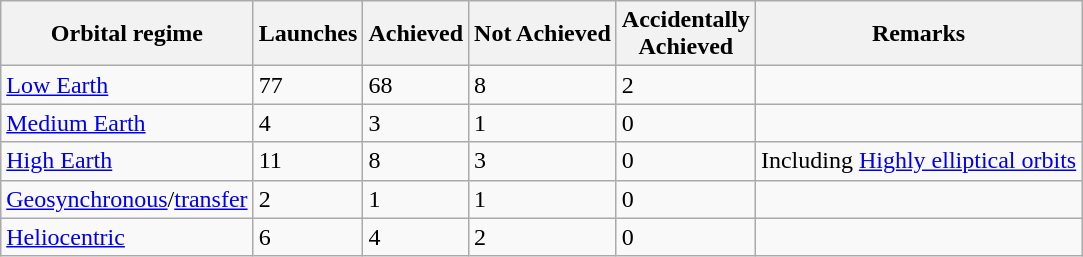<table class="wikitable sortable">
<tr>
<th>Orbital regime</th>
<th>Launches</th>
<th>Achieved</th>
<th>Not Achieved</th>
<th>Accidentally<br>Achieved</th>
<th>Remarks</th>
</tr>
<tr>
<td><a href='#'>Low Earth</a></td>
<td>77</td>
<td>68</td>
<td>8</td>
<td>2</td>
<td></td>
</tr>
<tr>
<td><a href='#'>Medium Earth</a></td>
<td>4</td>
<td>3</td>
<td>1</td>
<td>0</td>
<td></td>
</tr>
<tr>
<td><a href='#'>High Earth</a></td>
<td>11</td>
<td>8</td>
<td>3</td>
<td>0</td>
<td>Including <a href='#'>Highly elliptical orbits</a></td>
</tr>
<tr>
<td><a href='#'>Geosynchronous</a>/<a href='#'>transfer</a></td>
<td>2</td>
<td>1</td>
<td>1</td>
<td>0</td>
<td></td>
</tr>
<tr>
<td><a href='#'>Heliocentric</a></td>
<td>6</td>
<td>4</td>
<td>2</td>
<td>0</td>
<td></td>
</tr>
</table>
